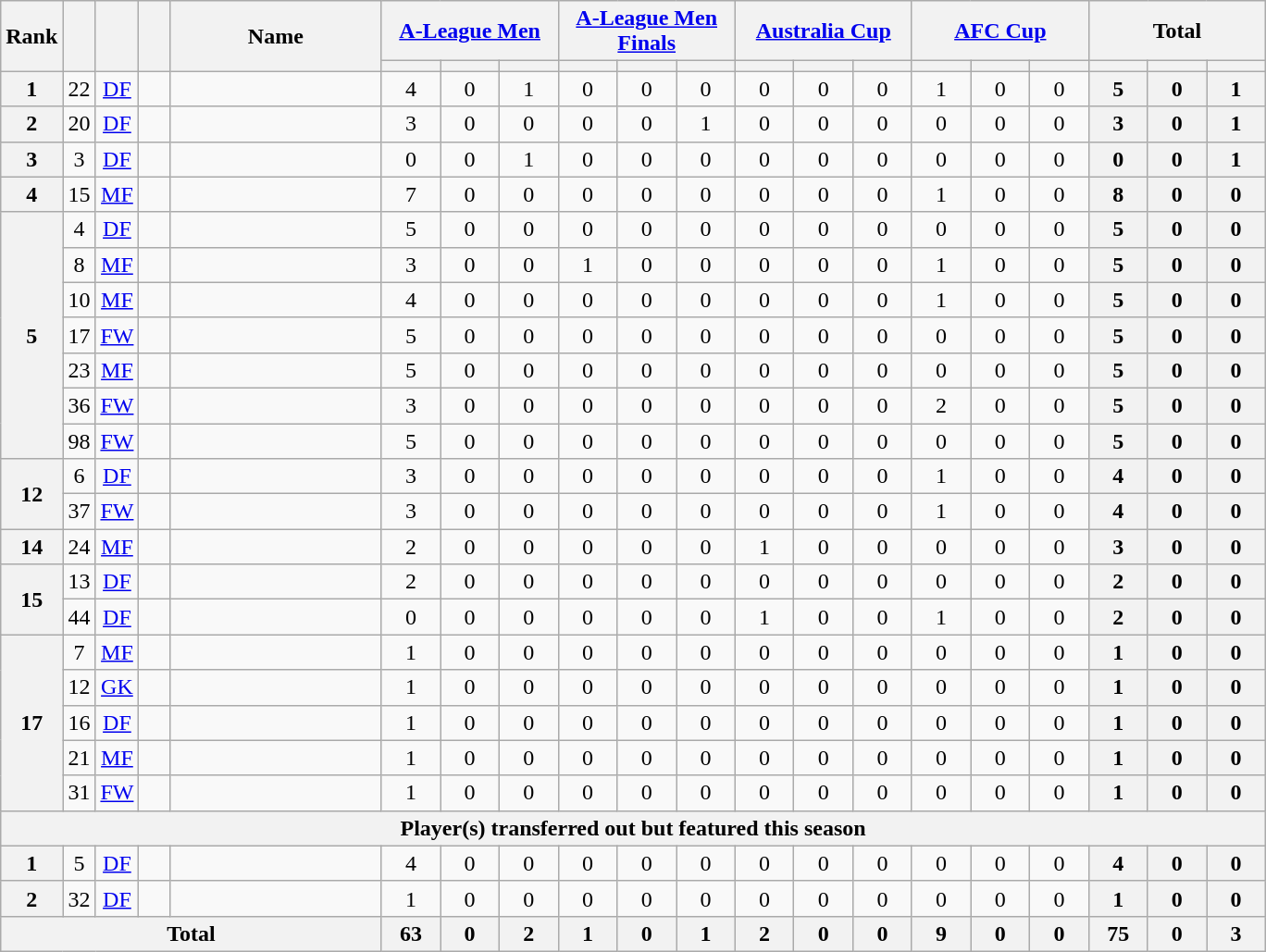<table class="wikitable sortable" style="text-align:center;">
<tr>
<th rowspan="2" width="15">Rank</th>
<th rowspan="2" width="15"></th>
<th rowspan="2" width="15"></th>
<th rowspan="2" width="15"></th>
<th rowspan="2" width="145">Name</th>
<th colspan="3" width="120"><a href='#'>A-League Men</a></th>
<th colspan="3" width="120"><a href='#'>A-League Men Finals</a></th>
<th colspan="3" width="120"><a href='#'>Australia Cup</a></th>
<th colspan="3" width="120"><a href='#'>AFC Cup</a></th>
<th colspan="3" width="120">Total</th>
</tr>
<tr>
<th style="width:30px"></th>
<th style="width:30px"></th>
<th style="width:30px"></th>
<th style="width:30px"></th>
<th style="width:30px"></th>
<th style="width:30px"></th>
<th style="width:30px"></th>
<th style="width:30px"></th>
<th style="width:30px"></th>
<th style="width:30px"></th>
<th style="width:30px"></th>
<th style="width:30px"></th>
<th style="width:30px"></th>
<th style="width:30px"></th>
<th style="width:30px"></th>
</tr>
<tr>
<th>1</th>
<td>22</td>
<td><a href='#'>DF</a></td>
<td></td>
<td align="left"><br></td>
<td>4</td>
<td>0</td>
<td>1<br></td>
<td>0</td>
<td>0</td>
<td>0<br></td>
<td>0</td>
<td>0</td>
<td>0<br></td>
<td>1</td>
<td>0</td>
<td>0<br></td>
<th>5</th>
<th>0</th>
<th>1</th>
</tr>
<tr>
<th>2</th>
<td>20</td>
<td><a href='#'>DF</a></td>
<td></td>
<td align="left"><br></td>
<td>3</td>
<td>0</td>
<td>0<br></td>
<td>0</td>
<td>0</td>
<td>1<br></td>
<td>0</td>
<td>0</td>
<td>0<br></td>
<td>0</td>
<td>0</td>
<td>0<br></td>
<th>3</th>
<th>0</th>
<th>1</th>
</tr>
<tr>
<th>3</th>
<td>3</td>
<td><a href='#'>DF</a></td>
<td></td>
<td align="left"><br></td>
<td>0</td>
<td>0</td>
<td>1<br></td>
<td>0</td>
<td>0</td>
<td>0<br></td>
<td>0</td>
<td>0</td>
<td>0<br></td>
<td>0</td>
<td>0</td>
<td>0<br></td>
<th>0</th>
<th>0</th>
<th>1</th>
</tr>
<tr>
<th>4</th>
<td>15</td>
<td><a href='#'>MF</a></td>
<td></td>
<td align="left"><br></td>
<td>7</td>
<td>0</td>
<td>0<br></td>
<td>0</td>
<td>0</td>
<td>0<br></td>
<td>0</td>
<td>0</td>
<td>0<br></td>
<td>1</td>
<td>0</td>
<td>0<br></td>
<th>8</th>
<th>0</th>
<th>0</th>
</tr>
<tr>
<th rowspan="7">5</th>
<td>4</td>
<td><a href='#'>DF</a></td>
<td></td>
<td align="left"><br></td>
<td>5</td>
<td>0</td>
<td>0<br></td>
<td>0</td>
<td>0</td>
<td>0<br></td>
<td>0</td>
<td>0</td>
<td>0<br></td>
<td>0</td>
<td>0</td>
<td>0<br></td>
<th>5</th>
<th>0</th>
<th>0</th>
</tr>
<tr>
<td>8</td>
<td><a href='#'>MF</a></td>
<td></td>
<td align="left"><br></td>
<td>3</td>
<td>0</td>
<td>0<br></td>
<td>1</td>
<td>0</td>
<td>0<br></td>
<td>0</td>
<td>0</td>
<td>0<br></td>
<td>1</td>
<td>0</td>
<td>0<br></td>
<th>5</th>
<th>0</th>
<th>0</th>
</tr>
<tr>
<td>10</td>
<td><a href='#'>MF</a></td>
<td></td>
<td align="left"><br></td>
<td>4</td>
<td>0</td>
<td>0<br></td>
<td>0</td>
<td>0</td>
<td>0<br></td>
<td>0</td>
<td>0</td>
<td>0<br></td>
<td>1</td>
<td>0</td>
<td>0<br></td>
<th>5</th>
<th>0</th>
<th>0</th>
</tr>
<tr>
<td>17</td>
<td><a href='#'>FW</a></td>
<td></td>
<td align="left"><br></td>
<td>5</td>
<td>0</td>
<td>0<br></td>
<td>0</td>
<td>0</td>
<td>0<br></td>
<td>0</td>
<td>0</td>
<td>0<br></td>
<td>0</td>
<td>0</td>
<td>0<br></td>
<th>5</th>
<th>0</th>
<th>0</th>
</tr>
<tr>
<td>23</td>
<td><a href='#'>MF</a></td>
<td></td>
<td align="left"><br></td>
<td>5</td>
<td>0</td>
<td>0<br></td>
<td>0</td>
<td>0</td>
<td>0<br></td>
<td>0</td>
<td>0</td>
<td>0<br></td>
<td>0</td>
<td>0</td>
<td>0<br></td>
<th>5</th>
<th>0</th>
<th>0</th>
</tr>
<tr>
<td>36</td>
<td><a href='#'>FW</a></td>
<td></td>
<td align="left"><br></td>
<td>3</td>
<td>0</td>
<td>0<br></td>
<td>0</td>
<td>0</td>
<td>0<br></td>
<td>0</td>
<td>0</td>
<td>0<br></td>
<td>2</td>
<td>0</td>
<td>0<br></td>
<th>5</th>
<th>0</th>
<th>0</th>
</tr>
<tr>
<td>98</td>
<td><a href='#'>FW</a></td>
<td></td>
<td align="left"><br></td>
<td>5</td>
<td>0</td>
<td>0<br></td>
<td>0</td>
<td>0</td>
<td>0<br></td>
<td>0</td>
<td>0</td>
<td>0<br></td>
<td>0</td>
<td>0</td>
<td>0<br></td>
<th>5</th>
<th>0</th>
<th>0</th>
</tr>
<tr>
<th rowspan="2">12</th>
<td>6</td>
<td><a href='#'>DF</a></td>
<td></td>
<td align="left"><br></td>
<td>3</td>
<td>0</td>
<td>0<br></td>
<td>0</td>
<td>0</td>
<td>0<br></td>
<td>0</td>
<td>0</td>
<td>0<br></td>
<td>1</td>
<td>0</td>
<td>0<br></td>
<th>4</th>
<th>0</th>
<th>0</th>
</tr>
<tr>
<td>37</td>
<td><a href='#'>FW</a></td>
<td></td>
<td align="left"><br></td>
<td>3</td>
<td>0</td>
<td>0<br></td>
<td>0</td>
<td>0</td>
<td>0<br></td>
<td>0</td>
<td>0</td>
<td>0<br></td>
<td>1</td>
<td>0</td>
<td>0<br></td>
<th>4</th>
<th>0</th>
<th>0</th>
</tr>
<tr>
<th>14</th>
<td>24</td>
<td><a href='#'>MF</a></td>
<td></td>
<td align="left"><br></td>
<td>2</td>
<td>0</td>
<td>0<br></td>
<td>0</td>
<td>0</td>
<td>0<br></td>
<td>1</td>
<td>0</td>
<td>0<br></td>
<td>0</td>
<td>0</td>
<td>0<br></td>
<th>3</th>
<th>0</th>
<th>0</th>
</tr>
<tr>
<th rowspan="2">15</th>
<td>13</td>
<td><a href='#'>DF</a></td>
<td></td>
<td align="left"><br></td>
<td>2</td>
<td>0</td>
<td>0<br></td>
<td>0</td>
<td>0</td>
<td>0<br></td>
<td>0</td>
<td>0</td>
<td>0<br></td>
<td>0</td>
<td>0</td>
<td>0<br></td>
<th>2</th>
<th>0</th>
<th>0</th>
</tr>
<tr>
<td>44</td>
<td><a href='#'>DF</a></td>
<td></td>
<td align="left"><br></td>
<td>0</td>
<td>0</td>
<td>0<br></td>
<td>0</td>
<td>0</td>
<td>0<br></td>
<td>1</td>
<td>0</td>
<td>0<br></td>
<td>1</td>
<td>0</td>
<td>0<br></td>
<th>2</th>
<th>0</th>
<th>0</th>
</tr>
<tr>
<th rowspan="5">17</th>
<td>7</td>
<td><a href='#'>MF</a></td>
<td></td>
<td align="left"><br></td>
<td>1</td>
<td>0</td>
<td>0<br></td>
<td>0</td>
<td>0</td>
<td>0<br></td>
<td>0</td>
<td>0</td>
<td>0<br></td>
<td>0</td>
<td>0</td>
<td>0<br></td>
<th>1</th>
<th>0</th>
<th>0</th>
</tr>
<tr>
<td>12</td>
<td><a href='#'>GK</a></td>
<td></td>
<td align="left"><br></td>
<td>1</td>
<td>0</td>
<td>0<br></td>
<td>0</td>
<td>0</td>
<td>0<br></td>
<td>0</td>
<td>0</td>
<td>0<br></td>
<td>0</td>
<td>0</td>
<td>0<br></td>
<th>1</th>
<th>0</th>
<th>0</th>
</tr>
<tr>
<td>16</td>
<td><a href='#'>DF</a></td>
<td></td>
<td align="left"><br></td>
<td>1</td>
<td>0</td>
<td>0<br></td>
<td>0</td>
<td>0</td>
<td>0<br></td>
<td>0</td>
<td>0</td>
<td>0<br></td>
<td>0</td>
<td>0</td>
<td>0<br></td>
<th>1</th>
<th>0</th>
<th>0</th>
</tr>
<tr>
<td>21</td>
<td><a href='#'>MF</a></td>
<td></td>
<td align="left"><br></td>
<td>1</td>
<td>0</td>
<td>0<br></td>
<td>0</td>
<td>0</td>
<td>0<br></td>
<td>0</td>
<td>0</td>
<td>0<br></td>
<td>0</td>
<td>0</td>
<td>0<br></td>
<th>1</th>
<th>0</th>
<th>0</th>
</tr>
<tr>
<td>31</td>
<td><a href='#'>FW</a></td>
<td></td>
<td align="left"><br></td>
<td>1</td>
<td>0</td>
<td>0<br></td>
<td>0</td>
<td>0</td>
<td>0<br></td>
<td>0</td>
<td>0</td>
<td>0<br></td>
<td>0</td>
<td>0</td>
<td>0<br></td>
<th>1</th>
<th>0</th>
<th>0</th>
</tr>
<tr>
<th colspan="20">Player(s) transferred out but featured this season</th>
</tr>
<tr>
<th>1</th>
<td>5</td>
<td><a href='#'>DF</a></td>
<td></td>
<td align="left"><br></td>
<td>4</td>
<td>0</td>
<td>0<br></td>
<td>0</td>
<td>0</td>
<td>0<br></td>
<td>0</td>
<td>0</td>
<td>0<br></td>
<td>0</td>
<td>0</td>
<td>0<br></td>
<th>4</th>
<th>0</th>
<th>0</th>
</tr>
<tr>
<th>2</th>
<td>32</td>
<td><a href='#'>DF</a></td>
<td></td>
<td align="left"><br></td>
<td>1</td>
<td>0</td>
<td>0<br></td>
<td>0</td>
<td>0</td>
<td>0<br></td>
<td>0</td>
<td>0</td>
<td>0<br></td>
<td>0</td>
<td>0</td>
<td>0<br></td>
<th>1</th>
<th>0</th>
<th>0</th>
</tr>
<tr>
<th colspan="5">Total<br></th>
<th>63</th>
<th>0</th>
<th>2<br></th>
<th>1</th>
<th>0</th>
<th>1<br></th>
<th>2</th>
<th>0</th>
<th>0<br></th>
<th>9</th>
<th>0</th>
<th>0<br></th>
<th>75</th>
<th>0</th>
<th>3</th>
</tr>
</table>
